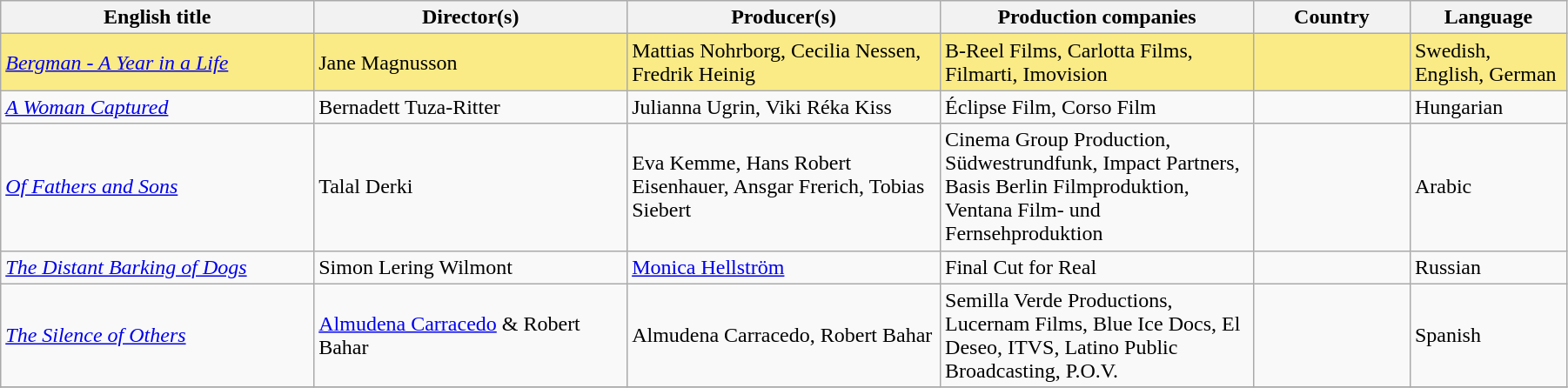<table class="sortable wikitable" width="95%" cellpadding="5">
<tr>
<th width="20%">English title</th>
<th width="20%">Director(s)</th>
<th width="20%">Producer(s)</th>
<th width="20%">Production companies</th>
<th width="10%">Country</th>
<th width="10%">Language</th>
</tr>
<tr style="background:#FAEB86">
<td><em><a href='#'>Bergman - A Year in a Life</a></em></td>
<td>Jane Magnusson</td>
<td>Mattias Nohrborg, Cecilia Nessen, Fredrik Heinig</td>
<td>B-Reel Films, Carlotta Films, Filmarti, Imovision</td>
<td> </td>
<td>Swedish, English, German</td>
</tr>
<tr>
<td><em><a href='#'>A Woman Captured</a></em></td>
<td>Bernadett Tuza-Ritter</td>
<td>Julianna Ugrin, Viki Réka Kiss</td>
<td>Éclipse Film, Corso Film</td>
<td> </td>
<td>Hungarian</td>
</tr>
<tr>
<td><em><a href='#'>Of Fathers and Sons</a></em></td>
<td>Talal Derki</td>
<td>Eva Kemme, Hans Robert Eisenhauer, Ansgar Frerich, Tobias Siebert</td>
<td>Cinema Group Production, Südwestrundfunk, Impact Partners, Basis Berlin Filmproduktion, Ventana Film- und Fernsehproduktion</td>
<td>   </td>
<td>Arabic</td>
</tr>
<tr>
<td><em><a href='#'>The Distant Barking of Dogs</a></em></td>
<td>Simon Lering Wilmont</td>
<td><a href='#'>Monica Hellström</a></td>
<td>Final Cut for Real</td>
<td>  </td>
<td>Russian</td>
</tr>
<tr>
<td><em><a href='#'>The Silence of Others</a></em></td>
<td><a href='#'>Almudena Carracedo</a> & Robert Bahar</td>
<td>Almudena Carracedo, Robert Bahar</td>
<td>Semilla Verde Productions, Lucernam Films, Blue Ice Docs, El Deseo, ITVS, Latino Public Broadcasting, P.O.V.</td>
<td> </td>
<td>Spanish</td>
</tr>
<tr>
</tr>
</table>
